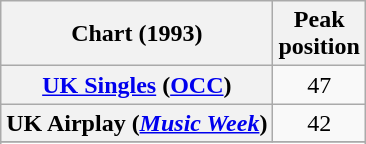<table class="wikitable sortable plainrowheaders" style="text-align:center">
<tr>
<th>Chart (1993)</th>
<th>Peak<br>position</th>
</tr>
<tr>
<th scope="row"><a href='#'>UK Singles</a> (<a href='#'>OCC</a>)</th>
<td>47</td>
</tr>
<tr>
<th scope="row">UK Airplay (<em><a href='#'>Music Week</a></em>)</th>
<td>42</td>
</tr>
<tr>
</tr>
<tr>
</tr>
</table>
